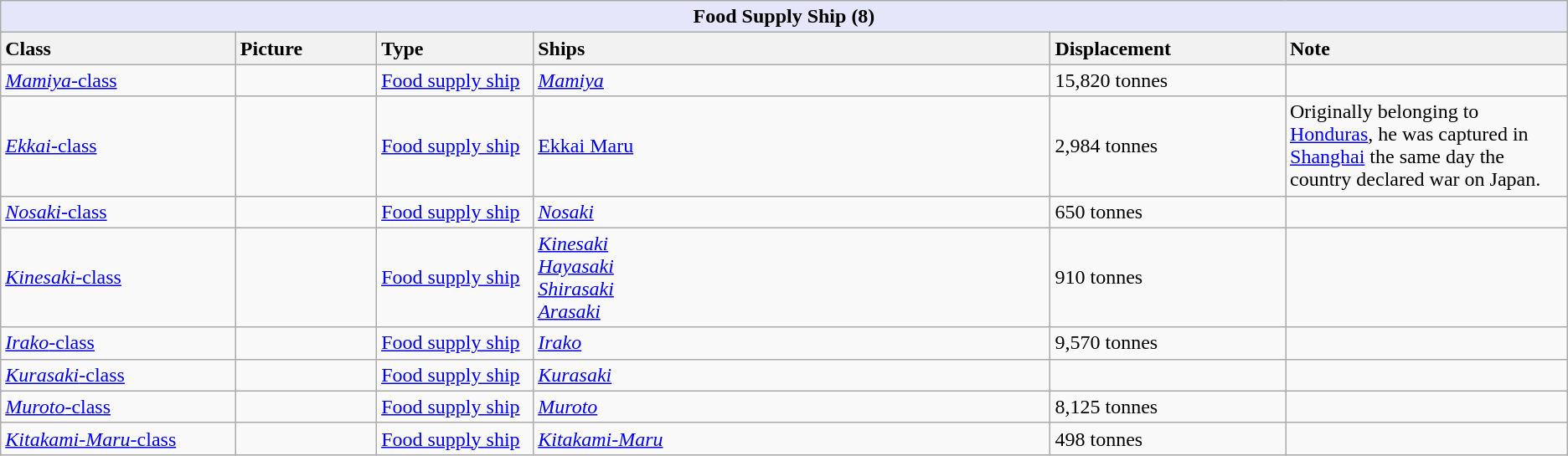<table class="wikitable ">
<tr>
<th colspan="6" style="background: lavender;">Food Supply Ship (8)</th>
</tr>
<tr>
<th style="text-align:left; width:15%;">Class</th>
<th style="text-align:left; width:9%;">Picture</th>
<th style="text-align:left; width:10%;">Type</th>
<th style="text-align:left; width:33%;">Ships</th>
<th style="text-align:left; width:15%;">Displacement</th>
<th style="text-align:left; width:20%;">Note</th>
</tr>
<tr>
<td><a href='#'><em>Mamiya</em>-class</a></td>
<td></td>
<td><a href='#'>Food supply ship</a></td>
<td><a href='#'><em>Mamiya</em></a></td>
<td>15,820 tonnes</td>
<td></td>
</tr>
<tr>
<td><a href='#'><em>Ekkai</em>-class</a></td>
<td></td>
<td><a href='#'>Food supply ship</a></td>
<td><a href='#'>Ekkai Maru</a></td>
<td>2,984 tonnes</td>
<td>Originally belonging to <a href='#'>Honduras</a>, he was captured in <a href='#'>Shanghai</a> the same day the country declared war on Japan.</td>
</tr>
<tr>
<td><a href='#'><em>Nosaki</em>-class</a></td>
<td></td>
<td><a href='#'>Food supply ship</a></td>
<td><a href='#'><em>Nosaki</em></a></td>
<td>650 tonnes</td>
<td></td>
</tr>
<tr>
<td><a href='#'><em>Kinesaki</em>-class</a></td>
<td></td>
<td><a href='#'>Food supply ship</a></td>
<td><a href='#'><em>Kinesaki</em></a><br><a href='#'><em>Hayasaki</em></a><br><a href='#'><em>Shirasaki</em></a><br><a href='#'><em>Arasaki</em></a></td>
<td>910 tonnes</td>
<td></td>
</tr>
<tr>
<td><a href='#'><em>Irako</em>-class</a></td>
<td></td>
<td><a href='#'>Food supply ship</a></td>
<td><a href='#'><em>Irako</em></a></td>
<td>9,570 tonnes</td>
<td></td>
</tr>
<tr>
<td><a href='#'><em>Kurasaki</em>-class</a></td>
<td></td>
<td><a href='#'>Food supply ship</a></td>
<td><a href='#'><em>Kurasaki</em></a></td>
<td></td>
<td></td>
</tr>
<tr>
<td><a href='#'><em>Muroto</em>-class</a></td>
<td></td>
<td><a href='#'>Food supply ship</a></td>
<td><a href='#'><em>Muroto</em></a></td>
<td>8,125 tonnes</td>
<td></td>
</tr>
<tr>
<td><a href='#'><em>Kitakami-Maru</em>-class</a></td>
<td></td>
<td><a href='#'>Food supply ship</a></td>
<td><a href='#'><em>Kitakami-Maru</em></a></td>
<td>498 tonnes</td>
<td></td>
</tr>
</table>
